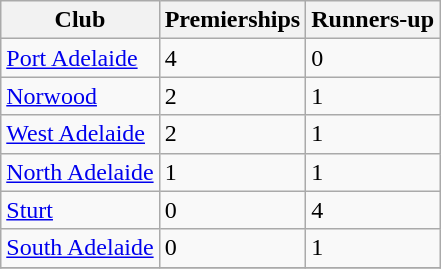<table class="wikitable sortable" style="text-align:left">
<tr>
<th>Club</th>
<th>Premierships</th>
<th>Runners-up</th>
</tr>
<tr>
<td><a href='#'>Port Adelaide</a></td>
<td>4</td>
<td>0</td>
</tr>
<tr>
<td><a href='#'>Norwood</a></td>
<td>2</td>
<td>1</td>
</tr>
<tr>
<td><a href='#'>West Adelaide</a></td>
<td>2</td>
<td>1</td>
</tr>
<tr>
<td><a href='#'>North Adelaide</a></td>
<td>1</td>
<td>1</td>
</tr>
<tr>
<td><a href='#'>Sturt</a></td>
<td>0</td>
<td>4</td>
</tr>
<tr>
<td><a href='#'>South Adelaide</a></td>
<td>0</td>
<td>1</td>
</tr>
<tr>
</tr>
</table>
